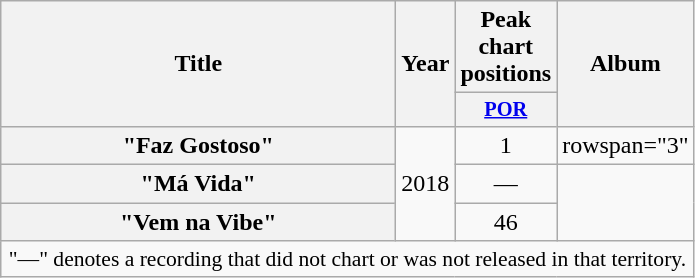<table class="wikitable plainrowheaders" style="text-align:center;" border="1">
<tr>
<th rowspan="2" scope="col" style="width:16em;">Title</th>
<th rowspan="2" scope="col">Year</th>
<th scope="col">Peak chart positions</th>
<th rowspan="2" scope="col">Album</th>
</tr>
<tr>
<th scope="col" style="width:3em;font-size:85%;"><a href='#'>POR</a><br></th>
</tr>
<tr>
<th scope="row">"Faz Gostoso"</th>
<td rowspan="3">2018</td>
<td>1</td>
<td>rowspan="3" <em></em></td>
</tr>
<tr>
<th scope="row">"Má Vida"</th>
<td>—</td>
</tr>
<tr>
<th scope="row">"Vem na Vibe"</th>
<td>46</td>
</tr>
<tr>
<td colspan="4" style="font-size:90%">"—" denotes a recording that did not chart or was not released in that territory.</td>
</tr>
</table>
